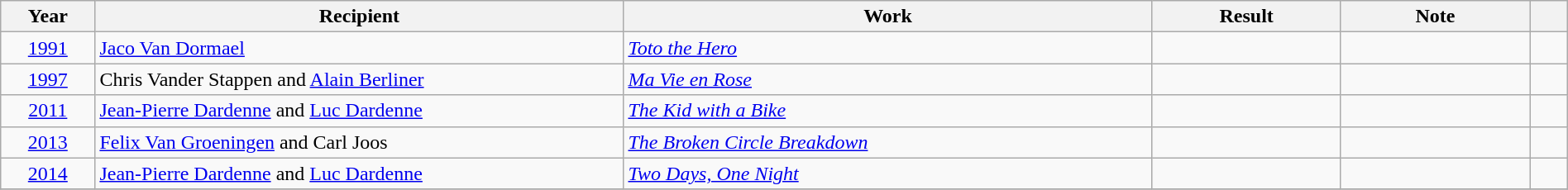<table class="wikitable plainrowheaders" width="100%">
<tr>
<th width="5%">Year<br></th>
<th width="28%">Recipient</th>
<th width="28%">Work</th>
<th width="10%">Result</th>
<th width="10%">Note</th>
<th width="2%"></th>
</tr>
<tr>
<td align="center"><a href='#'>1991</a><br></td>
<td><a href='#'>Jaco Van Dormael</a></td>
<td><em><a href='#'>Toto the Hero</a></em></td>
<td></td>
<td></td>
<td align="center"></td>
</tr>
<tr>
<td align="center"><a href='#'>1997</a><br></td>
<td>Chris Vander Stappen and <a href='#'>Alain Berliner</a></td>
<td><em><a href='#'>Ma Vie en Rose</a></em></td>
<td></td>
<td></td>
<td align="center"></td>
</tr>
<tr>
<td align="center"><a href='#'>2011</a><br></td>
<td><a href='#'>Jean-Pierre Dardenne</a> and <a href='#'>Luc Dardenne</a></td>
<td><em><a href='#'>The Kid with a Bike</a></em></td>
<td></td>
<td></td>
<td align="center"></td>
</tr>
<tr>
<td align="center"><a href='#'>2013</a><br></td>
<td><a href='#'>Felix Van Groeningen</a> and Carl Joos</td>
<td><em><a href='#'>The Broken Circle Breakdown</a></em></td>
<td></td>
<td></td>
<td align="center"></td>
</tr>
<tr>
<td align="center"><a href='#'>2014</a><br></td>
<td><a href='#'>Jean-Pierre Dardenne</a> and <a href='#'>Luc Dardenne</a></td>
<td><em><a href='#'>Two Days, One Night</a></em></td>
<td></td>
<td></td>
<td align="center"></td>
</tr>
<tr>
</tr>
</table>
